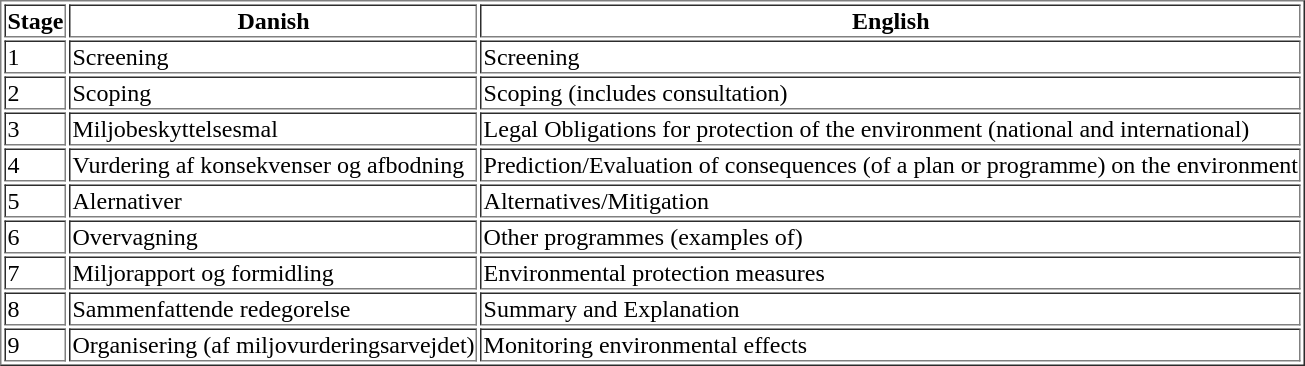<table border="1">
<tr>
<th>Stage</th>
<th>Danish</th>
<th>English</th>
</tr>
<tr>
<td>1</td>
<td>Screening</td>
<td>Screening</td>
</tr>
<tr>
<td>2</td>
<td>Scoping</td>
<td>Scoping (includes consultation)</td>
</tr>
<tr>
<td>3</td>
<td>Miljobeskyttelsesmal</td>
<td>Legal Obligations for protection of the environment (national and international)</td>
</tr>
<tr>
<td>4</td>
<td>Vurdering af konsekvenser og afbodning</td>
<td>Prediction/Evaluation of consequences (of a plan or programme) on the environment</td>
</tr>
<tr>
<td>5</td>
<td>Alernativer</td>
<td>Alternatives/Mitigation</td>
</tr>
<tr>
<td>6</td>
<td>Overvagning</td>
<td>Other programmes (examples of)</td>
</tr>
<tr>
<td>7</td>
<td>Miljorapport og formidling</td>
<td>Environmental protection measures</td>
</tr>
<tr>
<td>8</td>
<td>Sammenfattende redegorelse</td>
<td>Summary and Explanation</td>
</tr>
<tr>
<td>9</td>
<td>Organisering (af miljovurderingsarvejdet)</td>
<td>Monitoring environmental effects</td>
</tr>
</table>
